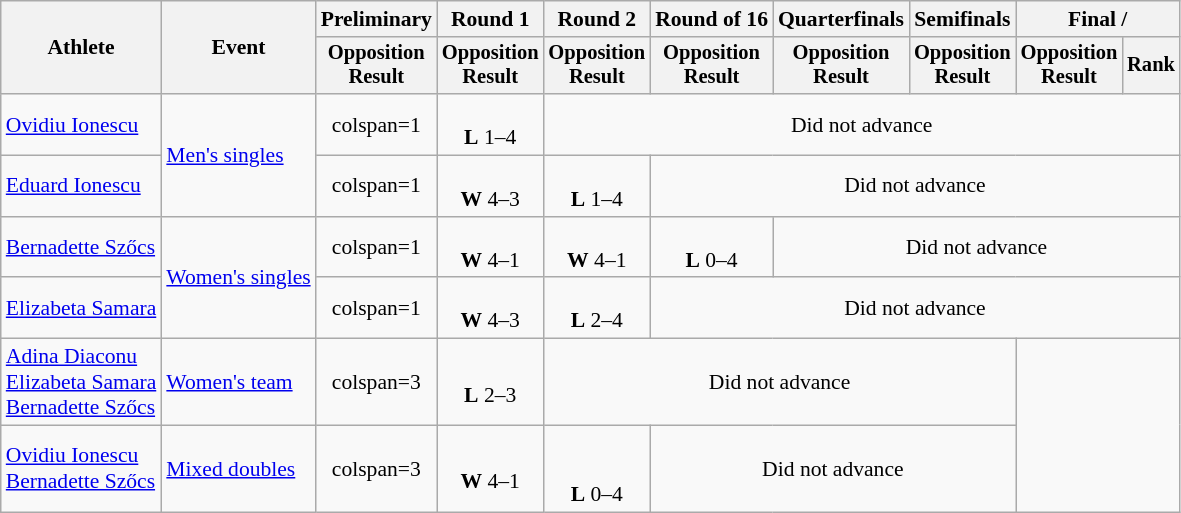<table class=wikitable style=font-size:90%;text-align:center>
<tr>
<th rowspan=2>Athlete</th>
<th rowspan=2>Event</th>
<th>Preliminary</th>
<th>Round 1</th>
<th>Round 2</th>
<th>Round of 16</th>
<th>Quarterfinals</th>
<th>Semifinals</th>
<th colspan=2>Final / </th>
</tr>
<tr style=font-size:95%>
<th>Opposition<br>Result</th>
<th>Opposition<br>Result</th>
<th>Opposition<br>Result</th>
<th>Opposition<br>Result</th>
<th>Opposition<br>Result</th>
<th>Opposition<br>Result</th>
<th>Opposition<br>Result</th>
<th>Rank</th>
</tr>
<tr>
<td align=left><a href='#'>Ovidiu Ionescu</a></td>
<td align=left rowspan=2><a href='#'>Men's singles</a></td>
<td>colspan=1 </td>
<td> <br> <strong>L</strong> 1–4</td>
<td colspan=6>Did not advance</td>
</tr>
<tr align=center>
<td align=left><a href='#'>Eduard Ionescu</a></td>
<td>colspan=1 </td>
<td> <br> <strong>W</strong> 4–3</td>
<td> <br> <strong>L</strong> 1–4</td>
<td colspan=5>Did not advance</td>
</tr>
<tr align=center>
<td align=left><a href='#'>Bernadette Szőcs</a></td>
<td align=left rowspan=2><a href='#'>Women's singles</a></td>
<td>colspan=1 </td>
<td> <br> <strong>W</strong> 4–1</td>
<td> <br> <strong>W</strong> 4–1</td>
<td> <br> <strong>L</strong> 0–4</td>
<td colspan=4>Did not advance</td>
</tr>
<tr align=center>
<td align=left><a href='#'>Elizabeta Samara</a></td>
<td>colspan=1 </td>
<td> <br> <strong>W</strong> 4–3</td>
<td> <br> <strong>L</strong> 2–4</td>
<td colspan=5>Did not advance</td>
</tr>
<tr>
<td align=left><a href='#'>Adina Diaconu</a><br><a href='#'>Elizabeta Samara</a><br><a href='#'>Bernadette Szőcs</a></td>
<td align=left><a href='#'>Women's team</a></td>
<td>colspan=3 </td>
<td><br><strong>L</strong> 2–3</td>
<td colspan="4">Did not advance</td>
</tr>
<tr align=center>
<td align=left><a href='#'>Ovidiu Ionescu</a><br><a href='#'>Bernadette Szőcs</a></td>
<td align=left><a href='#'>Mixed doubles</a></td>
<td>colspan=3 </td>
<td> <br> <strong>W</strong> 4–1</td>
<td><br> <br> <strong>L</strong> 0–4</td>
<td colspan=3>Did not advance</td>
</tr>
</table>
